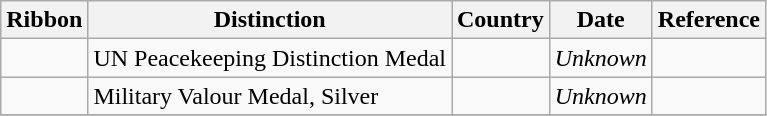<table class="wikitable">
<tr>
<th>Ribbon</th>
<th>Distinction</th>
<th>Country</th>
<th>Date</th>
<th>Reference</th>
</tr>
<tr>
<td></td>
<td>UN Peacekeeping Distinction Medal</td>
<td></td>
<td><em>Unknown</em></td>
<td></td>
</tr>
<tr>
<td></td>
<td>Military Valour Medal, Silver</td>
<td></td>
<td><em>Unknown</em></td>
<td></td>
</tr>
<tr>
</tr>
</table>
